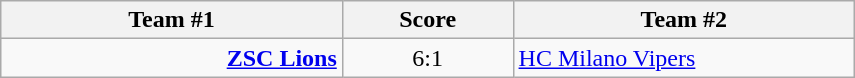<table class="wikitable" style="text-align: center;">
<tr>
<th width=22%>Team #1</th>
<th width=11%>Score</th>
<th width=22%>Team #2</th>
</tr>
<tr>
<td style="text-align: right;"><strong><a href='#'>ZSC Lions</a></strong> </td>
<td>6:1</td>
<td style="text-align: left;"> <a href='#'>HC Milano Vipers</a></td>
</tr>
</table>
